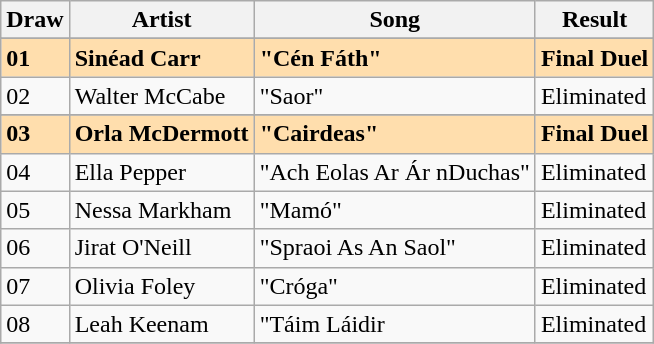<table class="sortable wikitable">
<tr>
<th>Draw</th>
<th>Artist</th>
<th>Song</th>
<th>Result</th>
</tr>
<tr>
</tr>
<tr style="font-weight: bold; background: navajowhite;">
<td>01</td>
<td>Sinéad Carr</td>
<td>"Cén Fáth"</td>
<td>Final Duel</td>
</tr>
<tr>
<td>02</td>
<td>Walter McCabe</td>
<td>"Saor"</td>
<td>Eliminated</td>
</tr>
<tr>
</tr>
<tr style="font-weight: bold; background: navajowhite;">
<td>03</td>
<td>Orla McDermott</td>
<td>"Cairdeas"</td>
<td>Final Duel</td>
</tr>
<tr>
<td>04</td>
<td>Ella Pepper</td>
<td>"Ach Eolas Ar Ár nDuchas"</td>
<td>Eliminated</td>
</tr>
<tr>
<td>05</td>
<td>Nessa Markham</td>
<td>"Mamó"</td>
<td>Eliminated</td>
</tr>
<tr>
<td>06</td>
<td>Jirat O'Neill</td>
<td>"Spraoi As An Saol"</td>
<td>Eliminated</td>
</tr>
<tr>
<td>07</td>
<td>Olivia Foley</td>
<td>"Cróga"</td>
<td>Eliminated</td>
</tr>
<tr>
<td>08</td>
<td>Leah Keenam</td>
<td>"Táim Láidir</td>
<td>Eliminated</td>
</tr>
<tr>
</tr>
</table>
